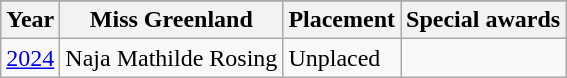<table class="sortable wikitable">
<tr bgcolor="#CCCCCC">
</tr>
<tr>
<th>Year</th>
<th>Miss Greenland</th>
<th>Placement</th>
<th>Special awards</th>
</tr>
<tr>
<td><a href='#'>2024</a></td>
<td>Naja Mathilde Rosing</td>
<td>Unplaced</td>
<td></td>
</tr>
</table>
